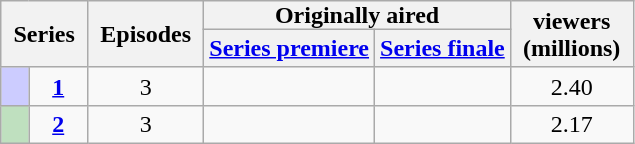<table class="wikitable plainrowheaders" style="text-align: center;">
<tr>
<th scope="col" style="padding: 0 8px;" rowspan="2" colspan="2">Series</th>
<th scope="col" style="padding: 0 8px;" rowspan="2">Episodes</th>
<th scope="col" style="padding: 0 8px;" colspan="2">Originally aired</th>
<th scope="col" style="padding: 0 8px;" rowspan="2"> viewers<br>(millions)</th>
</tr>
<tr>
<th scope="col"><a href='#'>Series premiere</a></th>
<th scope="col"><a href='#'>Series finale</a></th>
</tr>
<tr>
<td scope="row" style="background: #CCCCFF;"></td>
<td><strong><a href='#'>1</a></strong></td>
<td>3</td>
<td></td>
<td></td>
<td>2.40</td>
</tr>
<tr>
<td scope="row" style="background: #bfe0bf;"></td>
<td><strong><a href='#'>2</a></strong></td>
<td>3</td>
<td></td>
<td></td>
<td>2.17</td>
</tr>
</table>
